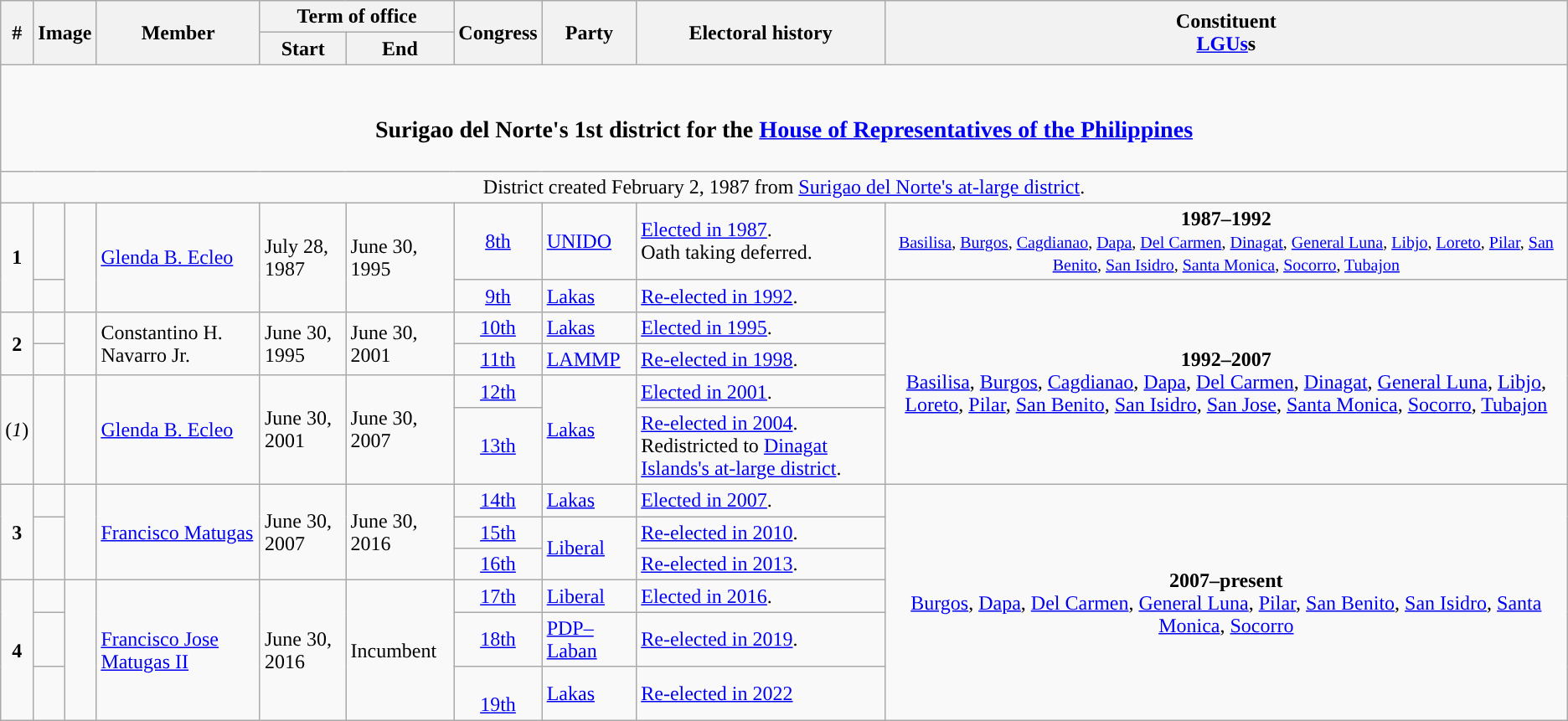<table class=wikitable>
<tr>
<th rowspan="2">#</th>
<th rowspan="2" colspan=2>Image</th>
<th rowspan="2">Member</th>
<th colspan=2>Term of office</th>
<th rowspan="2">Congress</th>
<th rowspan="2">Party</th>
<th rowspan="2">Electoral history</th>
<th rowspan="2">Constituent<br><a href='#'>LGUs</a>s</th>
</tr>
<tr>
<th>Start</th>
<th>End</th>
</tr>
<tr>
<td colspan="10" style="text-align:center;"><br><h3>Surigao del Norte's 1st district for the <a href='#'>House of Representatives of the Philippines</a></h3></td>
</tr>
<tr>
<td colspan="10" style="text-align:center;">District created February 2, 1987 from <a href='#'>Surigao del Norte's at-large district</a>.</td>
</tr>
<tr>
<td rowspan="2" style="text-align:center;"><strong>1</strong></td>
<td style="color:inherit;background:"></td>
<td rowspan="2"></td>
<td rowspan="2"><a href='#'>Glenda B. Ecleo</a></td>
<td rowspan="2">July 28, 1987</td>
<td rowspan="2">June 30, 1995</td>
<td style="text-align:center;"><a href='#'>8th</a></td>
<td><a href='#'>UNIDO</a></td>
<td><a href='#'>Elected in 1987</a>.<br>Oath taking deferred.</td>
<td style="text-align:center;"><strong>1987–1992</strong><br><small><a href='#'>Basilisa</a>, <a href='#'>Burgos</a>, <a href='#'>Cagdianao</a>, <a href='#'>Dapa</a>, <a href='#'>Del Carmen</a>, <a href='#'>Dinagat</a>, <a href='#'>General Luna</a>, <a href='#'>Libjo</a>, <a href='#'>Loreto</a>, <a href='#'>Pilar</a>, <a href='#'>San Benito</a>, <a href='#'>San Isidro</a>, <a href='#'>Santa Monica</a>, <a href='#'>Socorro</a>, <a href='#'>Tubajon</a></small></td>
</tr>
<tr>
<td style="color:inherit;background:"></td>
<td style="text-align:center;"><a href='#'>9th</a></td>
<td><a href='#'>Lakas</a></td>
<td><a href='#'>Re-elected in 1992</a>.</td>
<td rowspan="5" style="text-align:center;"><strong>1992–2007</strong><br><a href='#'>Basilisa</a>, <a href='#'>Burgos</a>, <a href='#'>Cagdianao</a>, <a href='#'>Dapa</a>, <a href='#'>Del Carmen</a>, <a href='#'>Dinagat</a>, <a href='#'>General Luna</a>, <a href='#'>Libjo</a>, <a href='#'>Loreto</a>, <a href='#'>Pilar</a>, <a href='#'>San Benito</a>, <a href='#'>San Isidro</a>, <a href='#'>San Jose</a>, <a href='#'>Santa Monica</a>, <a href='#'>Socorro</a>, <a href='#'>Tubajon</a></td>
</tr>
<tr>
<td rowspan="2" style="text-align:center;"><strong>2</strong></td>
<td style="color:inherit;background:"></td>
<td rowspan="2"></td>
<td rowspan="2">Constantino H. Navarro Jr.</td>
<td rowspan="2">June 30, 1995</td>
<td rowspan="2">June 30, 2001</td>
<td style="text-align:center;"><a href='#'>10th</a></td>
<td><a href='#'>Lakas</a></td>
<td><a href='#'>Elected in 1995</a>.</td>
</tr>
<tr>
<td style="color:inherit;background:"></td>
<td style="text-align:center;"><a href='#'>11th</a></td>
<td><a href='#'>LAMMP</a></td>
<td><a href='#'>Re-elected in 1998</a>.</td>
</tr>
<tr>
<td rowspan="2" style="text-align:center;">(<em>1</em>)</td>
<td rowspan="2" style="color:inherit;background:"></td>
<td rowspan="2"></td>
<td rowspan="2"><a href='#'>Glenda B. Ecleo</a></td>
<td rowspan="2">June 30, 2001</td>
<td rowspan="2">June 30, 2007</td>
<td style="text-align:center;"><a href='#'>12th</a></td>
<td rowspan="2"><a href='#'>Lakas</a></td>
<td><a href='#'>Elected in 2001</a>.</td>
</tr>
<tr>
<td style="text-align:center;"><a href='#'>13th</a></td>
<td><a href='#'>Re-elected in 2004</a>.<br>Redistricted to <a href='#'>Dinagat Islands's at-large district</a>.</td>
</tr>
<tr>
<td rowspan="3" style="text-align:center;"><strong>3</strong></td>
<td style="color:inherit;background:"></td>
<td rowspan="3"></td>
<td rowspan="3"><a href='#'>Francisco Matugas</a></td>
<td rowspan="3">June 30, 2007</td>
<td rowspan="3">June 30, 2016</td>
<td style="text-align:center;"><a href='#'>14th</a></td>
<td><a href='#'>Lakas</a></td>
<td><a href='#'>Elected in 2007</a>.</td>
<td rowspan="6" style="text-align:center;"><strong>2007–present</strong><br><a href='#'>Burgos</a>, <a href='#'>Dapa</a>, <a href='#'>Del Carmen</a>, <a href='#'>General Luna</a>, <a href='#'>Pilar</a>, <a href='#'>San Benito</a>, <a href='#'>San Isidro</a>, <a href='#'>Santa Monica</a>, <a href='#'>Socorro</a></td>
</tr>
<tr>
<td rowspan="2" style="color:inherit;background:"></td>
<td style="text-align:center;"><a href='#'>15th</a></td>
<td rowspan="2"><a href='#'>Liberal</a></td>
<td><a href='#'>Re-elected in 2010</a>.</td>
</tr>
<tr>
<td style="text-align:center;"><a href='#'>16th</a></td>
<td><a href='#'>Re-elected in 2013</a>.</td>
</tr>
<tr>
<td rowspan="3" style="text-align:center;"><strong>4</strong></td>
<td style="color:inherit;background:"></td>
<td rowspan="3"></td>
<td rowspan="3"><a href='#'>Francisco Jose Matugas II</a></td>
<td rowspan="3">June 30, 2016</td>
<td rowspan="3">Incumbent</td>
<td style="text-align:center;"><a href='#'>17th</a></td>
<td><a href='#'>Liberal</a></td>
<td><a href='#'>Elected in 2016</a>.</td>
</tr>
<tr>
<td style="color:inherit;background:"></td>
<td style="text-align:center;"><a href='#'>18th</a></td>
<td><a href='#'>PDP–Laban</a></td>
<td><a href='#'>Re-elected in 2019</a>.</td>
</tr>
<tr>
<td style="color:inherit;background:"></td>
<td style="text-align:center;"><br><a href='#'>19th</a></td>
<td><a href='#'>Lakas</a></td>
<td><a href='#'>Re-elected in 2022</a></td>
</tr>
</table>
